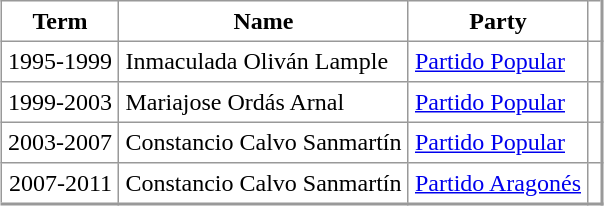<table align="center" rules="all" cellspacing="0" cellpadding="4" style="border: 1px solid #999; border-right: 2px solid #999; border-bottom:2px solid #999">
<tr>
<th>Term</th>
<th>Name</th>
<th>Party</th>
<th></th>
</tr>
<tr>
<td align=right>1995-1999</td>
<td>Inmaculada Oliván Lample</td>
<td><a href='#'>Partido Popular</a></td>
<td></td>
</tr>
<tr>
<td align=right>1999-2003</td>
<td>Mariajose Ordás Arnal</td>
<td><a href='#'>Partido Popular</a></td>
<td></td>
</tr>
<tr>
<td align=right>2003-2007</td>
<td>Constancio Calvo Sanmartín</td>
<td><a href='#'>Partido Popular</a></td>
<td></td>
</tr>
<tr>
<td align=right>2007-2011</td>
<td>Constancio Calvo Sanmartín</td>
<td><a href='#'>Partido Aragonés</a></td>
<td></td>
</tr>
</table>
